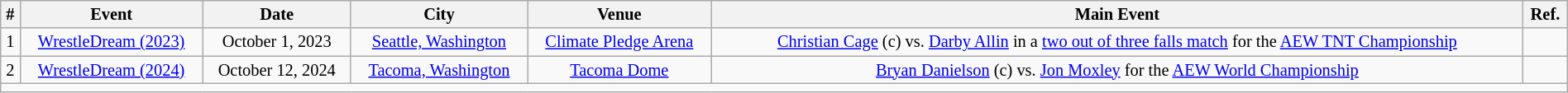<table class="mw-datatable wikitable sortable succession-box" style="font-size:85%; text-align:center;" width="100%">
<tr>
<th>#</th>
<th>Event</th>
<th>Date</th>
<th>City</th>
<th>Venue</th>
<th>Main Event</th>
<th>Ref.</th>
</tr>
<tr>
<td>1</td>
<td><a href='#'>WrestleDream (2023)</a></td>
<td>October 1, 2023</td>
<td><a href='#'>Seattle, Washington</a></td>
<td><a href='#'>Climate Pledge Arena</a></td>
<td><a href='#'>Christian Cage</a> (c) vs. <a href='#'>Darby Allin</a> in a <a href='#'>two out of three falls match</a> for the <a href='#'>AEW TNT Championship</a></td>
<td></td>
</tr>
<tr>
<td>2</td>
<td><a href='#'>WrestleDream (2024)</a></td>
<td>October 12, 2024</td>
<td><a href='#'>Tacoma, Washington</a></td>
<td><a href='#'>Tacoma Dome</a></td>
<td><a href='#'>Bryan Danielson</a> (c) vs. <a href='#'>Jon Moxley</a> for the <a href='#'>AEW World Championship</a></td>
<td></td>
</tr>
<tr>
<td colspan="11"></td>
</tr>
</table>
